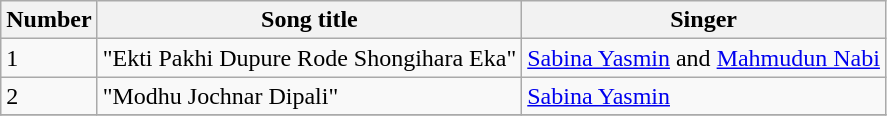<table class="wikitable">
<tr>
<th>Number</th>
<th>Song title</th>
<th>Singer</th>
</tr>
<tr>
<td>1</td>
<td>"Ekti Pakhi Dupure Rode Shongihara Eka"</td>
<td><a href='#'>Sabina Yasmin</a> and <a href='#'>Mahmudun Nabi</a></td>
</tr>
<tr>
<td>2</td>
<td>"Modhu Jochnar Dipali"</td>
<td><a href='#'>Sabina Yasmin</a></td>
</tr>
<tr>
</tr>
</table>
